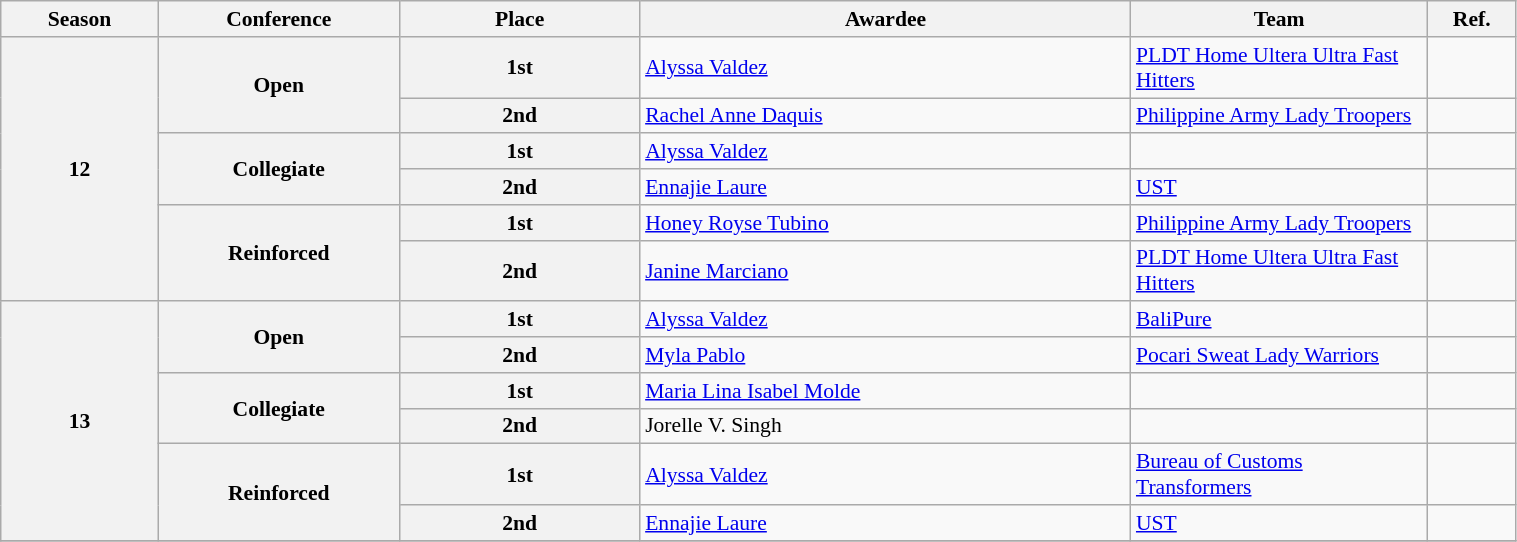<table class="wikitable" style="font-size:90%; width:80%;">
<tr>
<th width="50">Season</th>
<th width="80">Conference</th>
<th width="80">Place</th>
<th width="170">Awardee</th>
<th width="100">Team</th>
<th width="20">Ref.</th>
</tr>
<tr>
<th rowspan="6">12</th>
<th rowspan="2">Open</th>
<th>1st</th>
<td> <a href='#'>Alyssa Valdez</a></td>
<td> <a href='#'>PLDT Home Ultera Ultra Fast Hitters</a></td>
<td></td>
</tr>
<tr>
<th>2nd</th>
<td> <a href='#'>Rachel Anne Daquis</a></td>
<td> <a href='#'>Philippine Army Lady Troopers</a></td>
<td></td>
</tr>
<tr>
<th rowspan="2">Collegiate</th>
<th>1st</th>
<td> <a href='#'>Alyssa Valdez</a></td>
<td></td>
<td></td>
</tr>
<tr>
<th>2nd</th>
<td> <a href='#'>Ennajie Laure</a></td>
<td> <a href='#'>UST</a></td>
<td></td>
</tr>
<tr>
<th rowspan="2">Reinforced</th>
<th>1st</th>
<td> <a href='#'>Honey Royse Tubino</a></td>
<td> <a href='#'>Philippine Army Lady Troopers</a></td>
<td></td>
</tr>
<tr>
<th>2nd</th>
<td> <a href='#'>Janine Marciano</a></td>
<td> <a href='#'>PLDT Home Ultera Ultra Fast Hitters</a></td>
<td></td>
</tr>
<tr>
<th rowspan="6">13</th>
<th rowspan="2">Open</th>
<th>1st</th>
<td> <a href='#'>Alyssa Valdez</a></td>
<td> <a href='#'>BaliPure</a></td>
<td></td>
</tr>
<tr>
<th>2nd</th>
<td> <a href='#'>Myla Pablo</a></td>
<td> <a href='#'>Pocari Sweat Lady Warriors</a></td>
<td></td>
</tr>
<tr>
<th rowspan="2">Collegiate</th>
<th>1st</th>
<td> <a href='#'>Maria Lina Isabel Molde</a></td>
<td></td>
<td></td>
</tr>
<tr>
<th>2nd</th>
<td> Jorelle V. Singh</td>
<td></td>
<td></td>
</tr>
<tr>
<th rowspan="2">Reinforced</th>
<th>1st</th>
<td> <a href='#'>Alyssa Valdez</a></td>
<td> <a href='#'>Bureau of Customs Transformers</a></td>
<td></td>
</tr>
<tr>
<th>2nd</th>
<td> <a href='#'>Ennajie Laure</a></td>
<td> <a href='#'>UST</a></td>
<td></td>
</tr>
<tr>
</tr>
</table>
